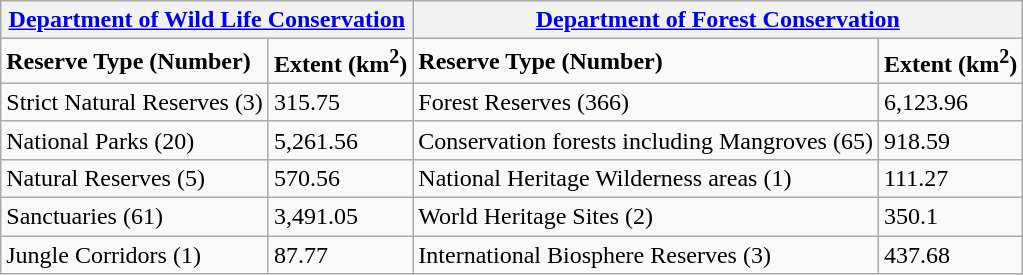<table class="wikitable">
<tr>
<th colspan="2"><a href='#'>Department of Wild Life Conservation</a></th>
<th colspan="2"><a href='#'>Department of Forest Conservation</a></th>
</tr>
<tr>
<td><strong>Reserve Type (Number)</strong></td>
<td><strong>Extent (km<sup>2</sup>)</strong></td>
<td><strong>Reserve Type (Number)</strong></td>
<td><strong>Extent (km<sup>2</sup>)</strong></td>
</tr>
<tr>
<td>Strict Natural Reserves (3)</td>
<td>315.75</td>
<td>Forest Reserves (366)</td>
<td>6,123.96</td>
</tr>
<tr>
<td>National Parks (20)</td>
<td>5,261.56</td>
<td>Conservation forests including Mangroves (65)</td>
<td>918.59</td>
</tr>
<tr>
<td>Natural Reserves (5)</td>
<td>570.56</td>
<td>National Heritage Wilderness areas (1)</td>
<td>111.27</td>
</tr>
<tr>
<td>Sanctuaries (61)</td>
<td>3,491.05</td>
<td>World Heritage Sites (2)</td>
<td>350.1</td>
</tr>
<tr>
<td>Jungle Corridors (1)</td>
<td>87.77</td>
<td>International Biosphere Reserves (3)</td>
<td>437.68</td>
</tr>
</table>
